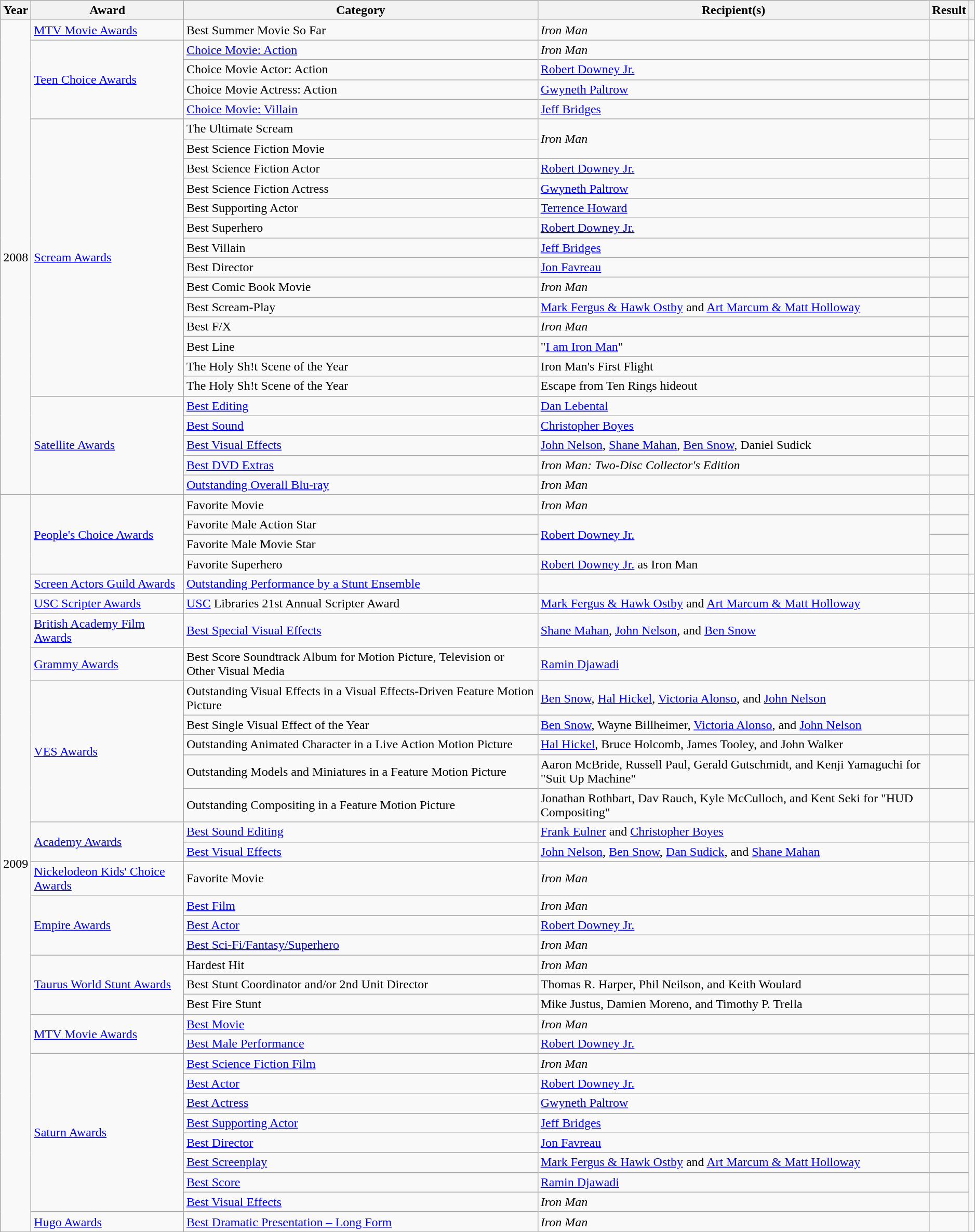<table class="wikitable plainrowheaders sortable" style="width: 99%;">
<tr>
<th scope="col">Year</th>
<th scope="col">Award</th>
<th scope="col">Category</th>
<th scope="col">Recipient(s)</th>
<th scope="col">Result</th>
<th scope="col" class="unsortable"></th>
</tr>
<tr>
<td rowspan="24">2008</td>
<td><a href='#'>MTV Movie Awards</a></td>
<td>Best Summer Movie So Far</td>
<td><em>Iron Man</em></td>
<td></td>
<td></td>
</tr>
<tr>
<td rowspan="4"><a href='#'>Teen Choice Awards</a></td>
<td><a href='#'>Choice Movie: Action</a></td>
<td><em>Iron Man</em></td>
<td></td>
<td rowspan="4"></td>
</tr>
<tr>
<td>Choice Movie Actor: Action</td>
<td><a href='#'>Robert Downey Jr.</a></td>
<td></td>
</tr>
<tr>
<td>Choice Movie Actress: Action</td>
<td><a href='#'>Gwyneth Paltrow</a></td>
<td></td>
</tr>
<tr>
<td><a href='#'>Choice Movie: Villain</a></td>
<td><a href='#'>Jeff Bridges</a></td>
<td></td>
</tr>
<tr>
<td rowspan="14"><a href='#'>Scream Awards</a></td>
<td>The Ultimate Scream</td>
<td rowspan="2"><em>Iron Man</em></td>
<td></td>
<td rowspan="14"></td>
</tr>
<tr>
<td>Best Science Fiction Movie</td>
<td></td>
</tr>
<tr>
<td>Best Science Fiction Actor</td>
<td><a href='#'>Robert Downey Jr.</a></td>
<td></td>
</tr>
<tr>
<td>Best Science Fiction Actress</td>
<td><a href='#'>Gwyneth Paltrow</a></td>
<td></td>
</tr>
<tr>
<td>Best Supporting Actor</td>
<td><a href='#'>Terrence Howard</a></td>
<td></td>
</tr>
<tr>
<td>Best Superhero</td>
<td><a href='#'>Robert Downey Jr.</a></td>
<td></td>
</tr>
<tr>
<td>Best Villain</td>
<td><a href='#'>Jeff Bridges</a></td>
<td></td>
</tr>
<tr>
<td>Best Director</td>
<td><a href='#'>Jon Favreau</a></td>
<td></td>
</tr>
<tr>
<td>Best Comic Book Movie</td>
<td><em>Iron Man</em></td>
<td></td>
</tr>
<tr>
<td>Best Scream-Play</td>
<td><a href='#'>Mark Fergus & Hawk Ostby</a> and <a href='#'>Art Marcum & Matt Holloway</a></td>
<td></td>
</tr>
<tr>
<td>Best F/X</td>
<td><em>Iron Man</em></td>
<td></td>
</tr>
<tr>
<td>Best Line</td>
<td>"<a href='#'>I am Iron Man</a>"</td>
<td></td>
</tr>
<tr>
<td>The Holy Sh!t Scene of the Year</td>
<td>Iron Man's First Flight</td>
<td></td>
</tr>
<tr>
<td>The Holy Sh!t Scene of the Year</td>
<td>Escape from Ten Rings hideout</td>
<td></td>
</tr>
<tr>
<td rowspan="5"><a href='#'>Satellite Awards</a></td>
<td><a href='#'>Best Editing</a></td>
<td><a href='#'>Dan Lebental</a></td>
<td></td>
<td rowspan="5"><br></td>
</tr>
<tr>
<td><a href='#'>Best Sound</a></td>
<td><a href='#'>Christopher Boyes</a></td>
<td></td>
</tr>
<tr>
<td><a href='#'>Best Visual Effects</a></td>
<td><a href='#'>John Nelson</a>, <a href='#'>Shane Mahan</a>, <a href='#'>Ben Snow</a>, Daniel Sudick</td>
<td></td>
</tr>
<tr>
<td><a href='#'>Best DVD Extras</a></td>
<td><em>Iron Man: Two-Disc Collector's Edition</em></td>
<td></td>
</tr>
<tr>
<td><a href='#'>Outstanding Overall Blu-ray</a></td>
<td><em>Iron Man</em></td>
<td></td>
</tr>
<tr>
<td rowspan="33">2009</td>
<td rowspan="4"><a href='#'>People's Choice Awards</a></td>
<td>Favorite Movie</td>
<td><em>Iron Man</em></td>
<td></td>
<td rowspan="4"></td>
</tr>
<tr>
<td>Favorite Male Action Star</td>
<td rowspan="2"><a href='#'>Robert Downey Jr.</a></td>
<td></td>
</tr>
<tr>
<td>Favorite Male Movie Star</td>
<td></td>
</tr>
<tr>
<td>Favorite Superhero</td>
<td><a href='#'>Robert Downey Jr.</a> as Iron Man</td>
<td></td>
</tr>
<tr>
<td><a href='#'>Screen Actors Guild Awards</a></td>
<td><a href='#'>Outstanding Performance by a Stunt Ensemble</a></td>
<td></td>
<td></td>
<td></td>
</tr>
<tr>
<td><a href='#'>USC Scripter Awards</a></td>
<td><a href='#'>USC</a> Libraries 21st Annual Scripter Award</td>
<td><a href='#'>Mark Fergus & Hawk Ostby</a> and <a href='#'>Art Marcum & Matt Holloway</a></td>
<td></td>
<td></td>
</tr>
<tr>
<td><a href='#'>British Academy Film Awards</a></td>
<td><a href='#'>Best Special Visual Effects</a></td>
<td><a href='#'>Shane Mahan</a>, <a href='#'>John Nelson</a>, and <a href='#'>Ben Snow</a></td>
<td></td>
<td></td>
</tr>
<tr>
<td><a href='#'>Grammy Awards</a></td>
<td>Best Score Soundtrack Album for Motion Picture, Television or Other Visual Media</td>
<td><a href='#'>Ramin Djawadi</a></td>
<td></td>
<td></td>
</tr>
<tr>
<td rowspan="5"><a href='#'>VES Awards</a></td>
<td>Outstanding Visual Effects in a Visual Effects-Driven Feature Motion Picture</td>
<td><a href='#'>Ben Snow</a>, <a href='#'>Hal Hickel</a>, <a href='#'>Victoria Alonso</a>, and <a href='#'>John Nelson</a></td>
<td></td>
<td rowspan="5"></td>
</tr>
<tr>
<td>Best Single Visual Effect of the Year</td>
<td><a href='#'>Ben Snow</a>, Wayne Billheimer, <a href='#'>Victoria Alonso</a>, and <a href='#'>John Nelson</a></td>
<td></td>
</tr>
<tr>
<td>Outstanding Animated Character in a Live Action Motion Picture</td>
<td><a href='#'>Hal Hickel</a>, Bruce Holcomb, James Tooley, and John Walker</td>
<td></td>
</tr>
<tr>
<td>Outstanding Models and Miniatures in a Feature Motion Picture</td>
<td>Aaron McBride, Russell Paul, Gerald Gutschmidt, and Kenji Yamaguchi for "Suit Up Machine"</td>
<td></td>
</tr>
<tr>
<td>Outstanding Compositing in a Feature Motion Picture</td>
<td>Jonathan Rothbart, Dav Rauch, Kyle McCulloch, and Kent Seki for "HUD Compositing"</td>
<td></td>
</tr>
<tr>
<td rowspan="2"><a href='#'>Academy Awards</a></td>
<td><a href='#'>Best Sound Editing</a></td>
<td><a href='#'>Frank Eulner</a> and <a href='#'>Christopher Boyes</a></td>
<td></td>
<td rowspan="2"></td>
</tr>
<tr>
<td><a href='#'>Best Visual Effects</a></td>
<td><a href='#'>John Nelson</a>, <a href='#'>Ben Snow</a>, <a href='#'>Dan Sudick</a>, and <a href='#'>Shane Mahan</a></td>
<td></td>
</tr>
<tr>
<td><a href='#'>Nickelodeon Kids' Choice Awards</a></td>
<td>Favorite Movie</td>
<td><em>Iron Man</em></td>
<td></td>
<td></td>
</tr>
<tr>
<td rowspan="3"><a href='#'>Empire Awards</a></td>
<td><a href='#'>Best Film</a></td>
<td><em>Iron Man</em></td>
<td></td>
<td></td>
</tr>
<tr>
<td><a href='#'>Best Actor</a></td>
<td><a href='#'>Robert Downey Jr.</a></td>
<td></td>
<td></td>
</tr>
<tr>
<td><a href='#'>Best Sci-Fi/Fantasy/Superhero</a></td>
<td><em>Iron Man</em></td>
<td></td>
<td></td>
</tr>
<tr>
<td rowspan="3"><a href='#'>Taurus World Stunt Awards</a></td>
<td>Hardest Hit</td>
<td><em>Iron Man</em></td>
<td></td>
<td rowspan="3"></td>
</tr>
<tr>
<td>Best Stunt Coordinator and/or 2nd Unit Director</td>
<td>Thomas R. Harper, Phil Neilson, and Keith Woulard</td>
<td></td>
</tr>
<tr>
<td>Best Fire Stunt</td>
<td>Mike Justus, Damien Moreno, and Timothy P. Trella</td>
<td></td>
</tr>
<tr>
<td rowspan="2"><a href='#'>MTV Movie Awards</a></td>
<td><a href='#'>Best Movie</a></td>
<td><em>Iron Man</em></td>
<td></td>
<td rowspan="2"></td>
</tr>
<tr>
<td><a href='#'>Best Male Performance</a></td>
<td><a href='#'>Robert Downey Jr.</a></td>
<td></td>
</tr>
<tr>
<td rowspan="8"><a href='#'>Saturn Awards</a></td>
<td><a href='#'>Best Science Fiction Film</a></td>
<td><em>Iron Man</em></td>
<td></td>
<td rowspan="8"><br></td>
</tr>
<tr>
<td><a href='#'>Best Actor</a></td>
<td><a href='#'>Robert Downey Jr.</a></td>
<td></td>
</tr>
<tr>
<td><a href='#'>Best Actress</a></td>
<td><a href='#'>Gwyneth Paltrow</a></td>
<td></td>
</tr>
<tr>
<td><a href='#'>Best Supporting Actor</a></td>
<td><a href='#'>Jeff Bridges</a></td>
<td></td>
</tr>
<tr>
<td><a href='#'>Best Director</a></td>
<td><a href='#'>Jon Favreau</a></td>
<td></td>
</tr>
<tr>
<td><a href='#'>Best Screenplay</a></td>
<td><a href='#'>Mark Fergus & Hawk Ostby</a> and <a href='#'>Art Marcum & Matt Holloway</a></td>
<td></td>
</tr>
<tr>
<td><a href='#'>Best Score</a></td>
<td><a href='#'>Ramin Djawadi</a></td>
<td></td>
</tr>
<tr>
<td><a href='#'>Best Visual Effects</a></td>
<td><em>Iron Man</em></td>
<td></td>
</tr>
<tr>
<td><a href='#'>Hugo Awards</a></td>
<td><a href='#'>Best Dramatic Presentation – Long Form</a></td>
<td><em>Iron Man</em></td>
<td></td>
<td></td>
</tr>
</table>
